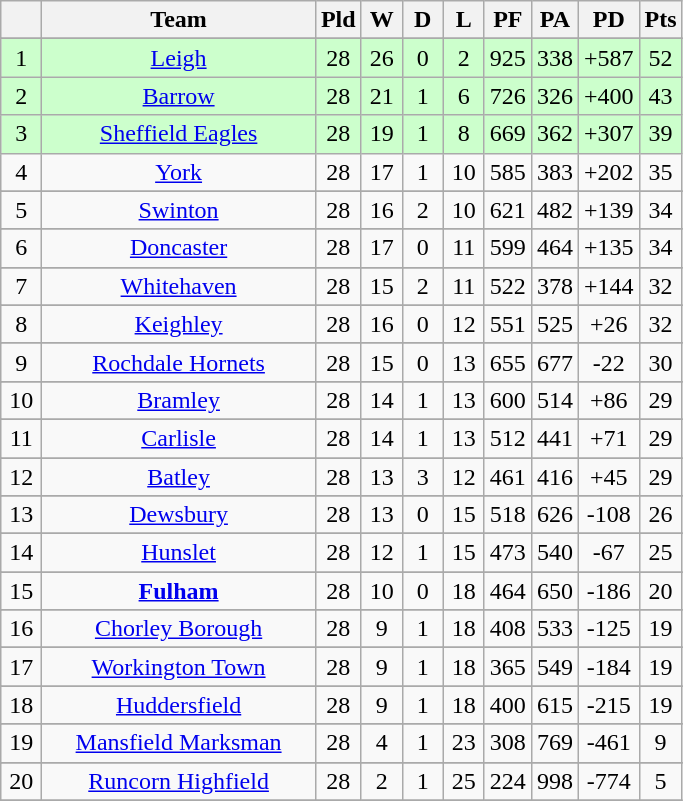<table class="wikitable" style="text-align:center;">
<tr>
<th width=20 abbr="Position"></th>
<th width=175>Team</th>
<th width=20 abbr="Played">Pld</th>
<th width=20 abbr="Won">W</th>
<th width=20 abbr="Drawn">D</th>
<th width=20 abbr="Lost">L</th>
<th width=20 abbr=”Points For”>PF</th>
<th width=20 abbr=”Points Against”>PA</th>
<th width=20 abbr="Points difference">PD</th>
<th width=20 abbr="Points">Pts</th>
</tr>
<tr>
</tr>
<tr align=center style="background:#ccffcc;color:">
<td>1</td>
<td><a href='#'>Leigh</a></td>
<td>28</td>
<td>26</td>
<td>0</td>
<td>2</td>
<td>925</td>
<td>338</td>
<td>+587</td>
<td>52</td>
</tr>
<tr align=center style="background:#ccffcc;color:">
<td>2</td>
<td><a href='#'>Barrow</a></td>
<td>28</td>
<td>21</td>
<td>1</td>
<td>6</td>
<td>726</td>
<td>326</td>
<td>+400</td>
<td>43</td>
</tr>
<tr align=center style="background:#ccffcc;color:">
<td>3</td>
<td><a href='#'>Sheffield Eagles</a></td>
<td>28</td>
<td>19</td>
<td>1</td>
<td>8</td>
<td>669</td>
<td>362</td>
<td>+307</td>
<td>39</td>
</tr>
<tr align=center style="background:">
<td>4</td>
<td><a href='#'>York</a></td>
<td>28</td>
<td>17</td>
<td>1</td>
<td>10</td>
<td>585</td>
<td>383</td>
<td>+202</td>
<td>35</td>
</tr>
<tr>
</tr>
<tr align=center style="background:">
<td>5</td>
<td><a href='#'>Swinton</a></td>
<td>28</td>
<td>16</td>
<td>2</td>
<td>10</td>
<td>621</td>
<td>482</td>
<td>+139</td>
<td>34</td>
</tr>
<tr>
</tr>
<tr align=center style="background:">
<td>6</td>
<td><a href='#'>Doncaster</a></td>
<td>28</td>
<td>17</td>
<td>0</td>
<td>11</td>
<td>599</td>
<td>464</td>
<td>+135</td>
<td>34</td>
</tr>
<tr>
</tr>
<tr align=center style="background:">
<td>7</td>
<td><a href='#'>Whitehaven</a></td>
<td>28</td>
<td>15</td>
<td>2</td>
<td>11</td>
<td>522</td>
<td>378</td>
<td>+144</td>
<td>32</td>
</tr>
<tr>
</tr>
<tr align=center style="background:">
<td>8</td>
<td><a href='#'>Keighley</a></td>
<td>28</td>
<td>16</td>
<td>0</td>
<td>12</td>
<td>551</td>
<td>525</td>
<td>+26</td>
<td>32</td>
</tr>
<tr>
</tr>
<tr align=center style="background:">
<td>9</td>
<td><a href='#'>Rochdale Hornets</a></td>
<td>28</td>
<td>15</td>
<td>0</td>
<td>13</td>
<td>655</td>
<td>677</td>
<td>-22</td>
<td>30</td>
</tr>
<tr>
</tr>
<tr align=center style="background:">
<td>10</td>
<td><a href='#'>Bramley</a></td>
<td>28</td>
<td>14</td>
<td>1</td>
<td>13</td>
<td>600</td>
<td>514</td>
<td>+86</td>
<td>29</td>
</tr>
<tr>
</tr>
<tr align=center style="background:">
<td>11</td>
<td><a href='#'>Carlisle</a></td>
<td>28</td>
<td>14</td>
<td>1</td>
<td>13</td>
<td>512</td>
<td>441</td>
<td>+71</td>
<td>29</td>
</tr>
<tr>
</tr>
<tr align=center style="background:">
<td>12</td>
<td><a href='#'>Batley</a></td>
<td>28</td>
<td>13</td>
<td>3</td>
<td>12</td>
<td>461</td>
<td>416</td>
<td>+45</td>
<td>29</td>
</tr>
<tr>
</tr>
<tr align=center style="background:">
<td>13</td>
<td><a href='#'>Dewsbury</a></td>
<td>28</td>
<td>13</td>
<td>0</td>
<td>15</td>
<td>518</td>
<td>626</td>
<td>-108</td>
<td>26</td>
</tr>
<tr>
</tr>
<tr align=center style="background:">
<td>14</td>
<td><a href='#'>Hunslet</a></td>
<td>28</td>
<td>12</td>
<td>1</td>
<td>15</td>
<td>473</td>
<td>540</td>
<td>-67</td>
<td>25</td>
</tr>
<tr>
</tr>
<tr align=center style="background:">
<td>15</td>
<td><strong><a href='#'>Fulham</a></strong></td>
<td>28</td>
<td>10</td>
<td>0</td>
<td>18</td>
<td>464</td>
<td>650</td>
<td>-186</td>
<td>20</td>
</tr>
<tr>
</tr>
<tr align=center style="background:">
<td>16</td>
<td><a href='#'>Chorley Borough</a></td>
<td>28</td>
<td>9</td>
<td>1</td>
<td>18</td>
<td>408</td>
<td>533</td>
<td>-125</td>
<td>19</td>
</tr>
<tr>
</tr>
<tr align=center style="background:">
<td>17</td>
<td><a href='#'>Workington Town</a></td>
<td>28</td>
<td>9</td>
<td>1</td>
<td>18</td>
<td>365</td>
<td>549</td>
<td>-184</td>
<td>19</td>
</tr>
<tr>
</tr>
<tr align=center style="background:">
<td>18</td>
<td><a href='#'>Huddersfield</a></td>
<td>28</td>
<td>9</td>
<td>1</td>
<td>18</td>
<td>400</td>
<td>615</td>
<td>-215</td>
<td>19</td>
</tr>
<tr>
</tr>
<tr align=center style="background:">
<td>19</td>
<td><a href='#'>Mansfield Marksman</a></td>
<td>28</td>
<td>4</td>
<td>1</td>
<td>23</td>
<td>308</td>
<td>769</td>
<td>-461</td>
<td>9</td>
</tr>
<tr>
</tr>
<tr align=center style="background:">
<td>20</td>
<td><a href='#'>Runcorn Highfield</a></td>
<td>28</td>
<td>2</td>
<td>1</td>
<td>25</td>
<td>224</td>
<td>998</td>
<td>-774</td>
<td>5</td>
</tr>
<tr>
</tr>
</table>
